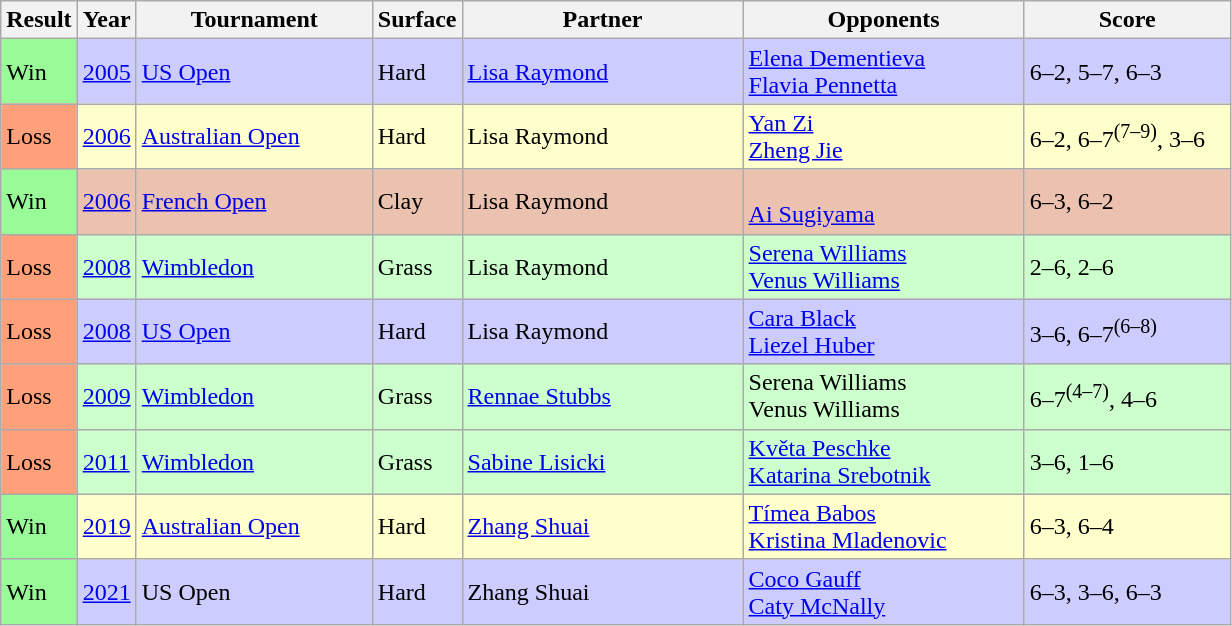<table class="sortable wikitable">
<tr>
<th>Result</th>
<th>Year</th>
<th width=150>Tournament</th>
<th>Surface</th>
<th width=180>Partner</th>
<th width=180>Opponents</th>
<th width=130>Score</th>
</tr>
<tr style="background:#ccf;">
<td bgcolor="#98fb98">Win</td>
<td><a href='#'>2005</a></td>
<td><a href='#'>US Open</a></td>
<td>Hard</td>
<td> <a href='#'>Lisa Raymond</a></td>
<td> <a href='#'>Elena Dementieva</a> <br>  <a href='#'>Flavia Pennetta</a></td>
<td>6–2, 5–7, 6–3</td>
</tr>
<tr style="background:#ffc;">
<td bgcolor="#ffa07a">Loss</td>
<td><a href='#'>2006</a></td>
<td><a href='#'>Australian Open</a></td>
<td>Hard</td>
<td> Lisa Raymond</td>
<td> <a href='#'>Yan Zi</a> <br>  <a href='#'>Zheng Jie</a></td>
<td>6–2, 6–7<sup>(7–9)</sup>, 3–6</td>
</tr>
<tr style="background:#ebc2af;">
<td bgcolor="#98fb98">Win</td>
<td><a href='#'>2006</a></td>
<td><a href='#'>French Open</a></td>
<td>Clay</td>
<td> Lisa Raymond</td>
<td>  <br>  <a href='#'>Ai Sugiyama</a></td>
<td>6–3, 6–2</td>
</tr>
<tr style="background:#cfc;">
<td bgcolor="#ffa07a">Loss</td>
<td><a href='#'>2008</a></td>
<td><a href='#'>Wimbledon</a></td>
<td>Grass</td>
<td> Lisa Raymond</td>
<td> <a href='#'>Serena Williams</a> <br>  <a href='#'>Venus Williams</a></td>
<td>2–6, 2–6</td>
</tr>
<tr style="background:#ccf;">
<td bgcolor="#ffa07a">Loss</td>
<td><a href='#'>2008</a></td>
<td><a href='#'>US Open</a></td>
<td>Hard</td>
<td> Lisa Raymond</td>
<td> <a href='#'>Cara Black</a> <br>  <a href='#'>Liezel Huber</a></td>
<td>3–6, 6–7<sup>(6–8)</sup></td>
</tr>
<tr style="background:#cfc;">
<td bgcolor="#ffa07a">Loss</td>
<td><a href='#'>2009</a></td>
<td><a href='#'>Wimbledon</a></td>
<td>Grass</td>
<td> <a href='#'>Rennae Stubbs</a></td>
<td> Serena Williams <br>  Venus Williams</td>
<td>6–7<sup>(4–7)</sup>, 4–6</td>
</tr>
<tr style="background:#cfc;">
<td bgcolor="#ffa07a">Loss</td>
<td><a href='#'>2011</a></td>
<td><a href='#'>Wimbledon</a></td>
<td>Grass</td>
<td> <a href='#'>Sabine Lisicki</a></td>
<td> <a href='#'>Květa Peschke</a> <br>  <a href='#'>Katarina Srebotnik</a></td>
<td>3–6, 1–6</td>
</tr>
<tr style="background:#ffc;">
<td bgcolor="#98fb98">Win</td>
<td><a href='#'>2019</a></td>
<td><a href='#'>Australian Open</a></td>
<td>Hard</td>
<td> <a href='#'>Zhang Shuai</a></td>
<td> <a href='#'>Tímea Babos</a> <br>  <a href='#'>Kristina Mladenovic</a></td>
<td>6–3, 6–4</td>
</tr>
<tr style="background:#ccf;">
<td bgcolor=98fb98>Win</td>
<td><a href='#'>2021</a></td>
<td>US Open</td>
<td>Hard</td>
<td> Zhang Shuai</td>
<td> <a href='#'>Coco Gauff</a> <br>  <a href='#'>Caty McNally</a></td>
<td>6–3, 3–6, 6–3</td>
</tr>
</table>
